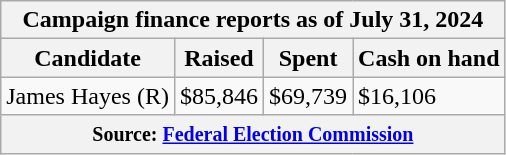<table class="wikitable sortable">
<tr>
<th colspan=4>Campaign finance reports as of July 31, 2024</th>
</tr>
<tr style="text-align:center;">
<th>Candidate</th>
<th>Raised</th>
<th>Spent</th>
<th>Cash on hand</th>
</tr>
<tr>
<td>James Hayes (R)</td>
<td>$85,846</td>
<td>$69,739</td>
<td>$16,106</td>
</tr>
<tr>
<th colspan="4"><small>Source: <a href='#'>Federal Election Commission</a></small></th>
</tr>
</table>
